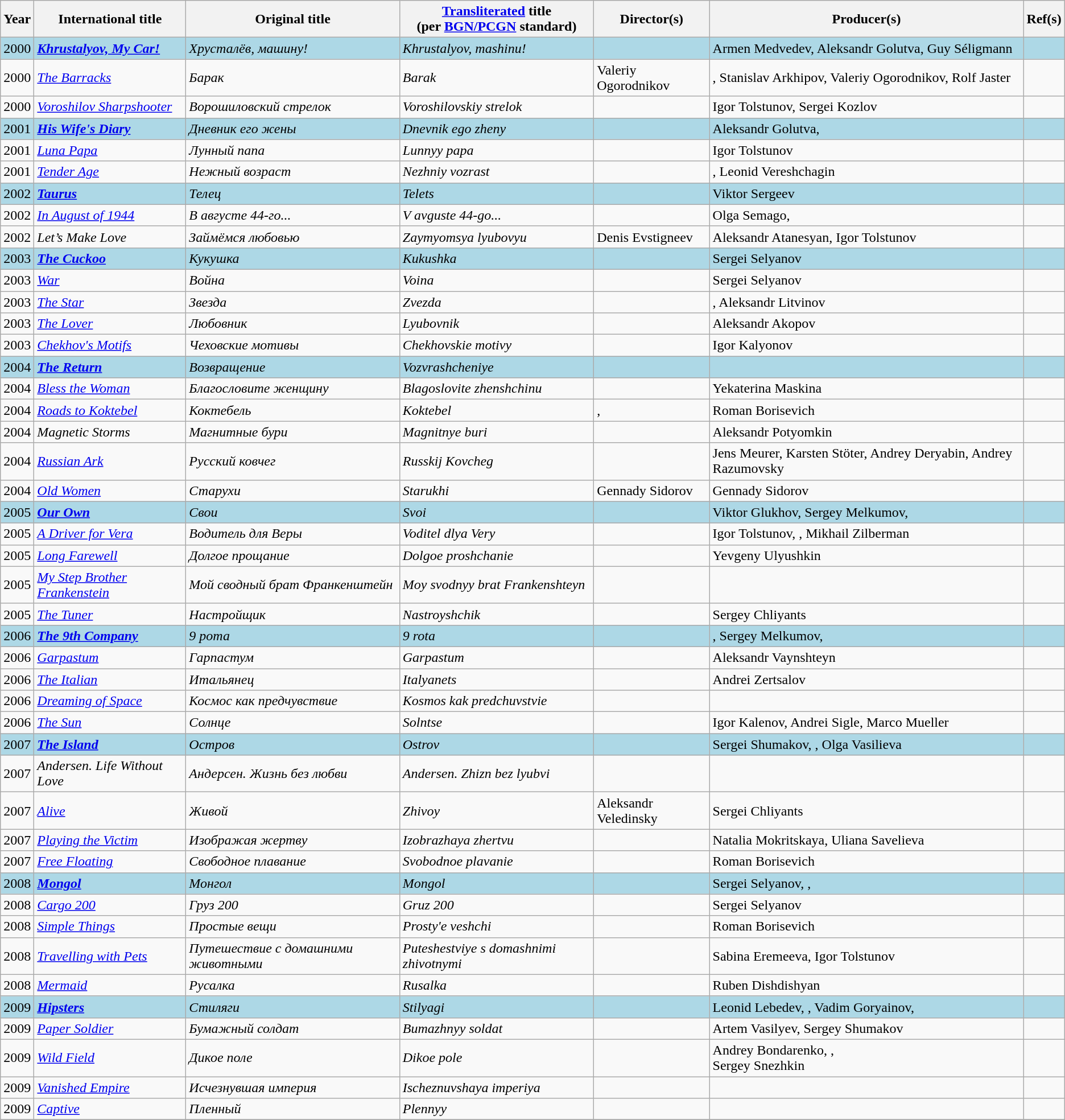<table class="wikitable sortable">
<tr>
<th scope="col">Year</th>
<th scope="col">International title</th>
<th scope="col">Original title</th>
<th scope="col"><a href='#'>Transliterated</a> title<br>(per <a href='#'>BGN/PCGN</a> standard)</th>
<th scope="col">Director(s)</th>
<th scope="col">Producer(s)</th>
<th scope="col" class="unsortable">Ref(s)</th>
</tr>
<tr>
<td style="background-color:lightblue">2000</td>
<td style="background-color:lightblue"><strong><em><a href='#'>Khrustalyov, My Car!</a></em></strong></td>
<td style="background-color:lightblue"><em>Хрусталёв, машину!</em></td>
<td style="background-color:lightblue"><em>Khrustalyov, mashinu!</em></td>
<td style="background-color:lightblue"></td>
<td style="background-color:lightblue">Armen Medvedev, Aleksandr Golutva, Guy Séligmann</td>
<td style="background-color:lightblue"></td>
</tr>
<tr>
<td>2000</td>
<td><em><a href='#'>The Barracks</a></em></td>
<td><em>Барак</em></td>
<td><em>Barak</em></td>
<td>Valeriy Ogorodnikov</td>
<td>, Stanislav Arkhipov, Valeriy Ogorodnikov, Rolf Jaster</td>
<td></td>
</tr>
<tr>
<td>2000</td>
<td><em><a href='#'>Voroshilov Sharpshooter</a></em></td>
<td><em>Ворошиловский стрелок</em></td>
<td><em>Voroshilovskiy strelok</em></td>
<td></td>
<td>Igor Tolstunov, Sergei Kozlov</td>
<td></td>
</tr>
<tr>
<td style="background-color:lightblue">2001</td>
<td style="background-color:lightblue"><strong><em><a href='#'>His Wife's Diary</a></em></strong></td>
<td style="background-color:lightblue"><em>Дневник его жены</em></td>
<td style="background-color:lightblue"><em>Dnevnik ego zheny</em></td>
<td style="background-color:lightblue"></td>
<td style="background-color:lightblue">Aleksandr Golutva, </td>
<td style="background-color:lightblue"></td>
</tr>
<tr>
<td>2001</td>
<td><em><a href='#'>Luna Papa</a></em></td>
<td><em>Лунный папа</em></td>
<td><em>Lunnyy papa</em></td>
<td></td>
<td>Igor Tolstunov</td>
<td></td>
</tr>
<tr>
<td>2001</td>
<td><em><a href='#'>Tender Age</a></em></td>
<td><em>Нежный возраст</em></td>
<td><em>Nezhniy vozrast</em></td>
<td></td>
<td>, Leonid Vereshchagin</td>
<td></td>
</tr>
<tr>
<td style="background-color:lightblue">2002</td>
<td style="background-color:lightblue"><em><a href='#'><strong>Taurus</strong></a></em></td>
<td style="background-color:lightblue"><em>Телец</em></td>
<td style="background-color:lightblue"><em>Telets</em></td>
<td style="background-color:lightblue"></td>
<td style="background-color:lightblue">Viktor Sergeev</td>
<td style="background-color:lightblue"></td>
</tr>
<tr>
<td>2002</td>
<td><em><a href='#'>In August of 1944</a></em></td>
<td><em>В августе 44-го...</em></td>
<td><em>V avguste 44-go...</em></td>
<td></td>
<td>Olga Semago, </td>
<td></td>
</tr>
<tr>
<td>2002</td>
<td><em>Let’s Make Love</em></td>
<td><em>Займёмся любовью</em></td>
<td><em>Zaymyomsya lyubovyu</em></td>
<td>Denis Evstigneev</td>
<td>Aleksandr Atanesyan, Igor Tolstunov</td>
<td></td>
</tr>
<tr>
<td style="background-color:lightblue">2003</td>
<td style="background-color:lightblue"><em><a href='#'><strong>The Cuckoo</strong></a></em></td>
<td style="background-color:lightblue"><em>Кукушка</em></td>
<td style="background-color:lightblue"><em>Kukushka</em></td>
<td style="background-color:lightblue"></td>
<td style="background-color:lightblue">Sergei Selyanov</td>
<td style="background-color:lightblue"></td>
</tr>
<tr>
<td>2003</td>
<td><em><a href='#'>War</a></em></td>
<td><em>Война</em></td>
<td><em>Voina</em></td>
<td></td>
<td>Sergei Selyanov</td>
<td></td>
</tr>
<tr>
<td>2003</td>
<td><em><a href='#'>The Star</a></em></td>
<td><em>Звезда</em></td>
<td><em>Zvezda</em></td>
<td></td>
<td>, Aleksandr Litvinov</td>
<td></td>
</tr>
<tr>
<td>2003</td>
<td><em><a href='#'>The Lover</a></em></td>
<td><em>Любовник</em></td>
<td><em>Lyubovnik</em></td>
<td></td>
<td>Aleksandr Akopov</td>
<td></td>
</tr>
<tr>
<td>2003</td>
<td><em><a href='#'>Chekhov's Motifs</a></em></td>
<td><em>Чеховские мотивы</em></td>
<td><em>Chekhovskie motivy</em></td>
<td></td>
<td>Igor Kalyonov</td>
<td></td>
</tr>
<tr>
<td style="background-color:lightblue">2004</td>
<td style="background-color:lightblue"><em><a href='#'><strong>The Return</strong></a></em></td>
<td style="background-color:lightblue"><em>Возвращение</em></td>
<td style="background-color:lightblue"><em>Vozvrashcheniye</em></td>
<td style="background-color:lightblue"></td>
<td style="background-color:lightblue"></td>
<td style="background-color:lightblue"></td>
</tr>
<tr>
<td>2004</td>
<td><em><a href='#'>Bless the Woman</a></em></td>
<td><em>Благословите женщину</em></td>
<td><em>Blagoslovite zhenshchinu</em></td>
<td></td>
<td>Yekaterina Maskina</td>
<td></td>
</tr>
<tr>
<td>2004</td>
<td><em><a href='#'>Roads to Koktebel</a></em></td>
<td><em>Коктебель</em></td>
<td><em>Koktebel</em></td>
<td>, </td>
<td>Roman Borisevich</td>
<td></td>
</tr>
<tr>
<td>2004</td>
<td><em>Magnetic Storms</em></td>
<td><em>Магнитные бури</em></td>
<td><em>Magnitnye buri</em></td>
<td></td>
<td>Aleksandr Potyomkin</td>
<td></td>
</tr>
<tr>
<td>2004</td>
<td><em><a href='#'>Russian Ark</a></em></td>
<td><em>Русский ковчег</em></td>
<td><em>Russkij Kovcheg</em></td>
<td></td>
<td>Jens Meurer, Karsten Stöter, Andrey Deryabin, Andrey Razumovsky</td>
<td></td>
</tr>
<tr>
<td>2004</td>
<td><em><a href='#'>Old Women</a></em></td>
<td><em>Старухи</em></td>
<td><em>Starukhi</em></td>
<td>Gennady Sidorov</td>
<td>Gennady Sidorov</td>
<td></td>
</tr>
<tr>
<td style="background-color:lightblue">2005</td>
<td style="background-color:lightblue"><em><a href='#'><strong>Our Own</strong></a></em></td>
<td style="background-color:lightblue"><em>Свои</em></td>
<td style="background-color:lightblue"><em>Svoi</em></td>
<td style="background-color:lightblue"></td>
<td style="background-color:lightblue">Viktor Glukhov, Sergey Melkumov, </td>
<td style="background-color:lightblue"></td>
</tr>
<tr>
<td>2005</td>
<td><em><a href='#'>A Driver for Vera</a></em></td>
<td><em>Водитель для Веры</em></td>
<td><em>Voditel dlya Very</em></td>
<td></td>
<td>Igor Tolstunov, , Mikhail Zilberman</td>
<td></td>
</tr>
<tr>
<td>2005</td>
<td><em><a href='#'>Long Farewell</a></em></td>
<td><em>Долгое прощание</em></td>
<td><em>Dolgoe proshchanie</em></td>
<td></td>
<td>Yevgeny Ulyushkin</td>
<td></td>
</tr>
<tr>
<td>2005</td>
<td><em><a href='#'>My Step Brother Frankenstein</a></em></td>
<td><em>Мой сводный брат Франкенштейн</em></td>
<td><em>Moy svodnyy brat Frankenshteyn</em></td>
<td></td>
<td></td>
<td></td>
</tr>
<tr>
<td>2005</td>
<td><em><a href='#'>The Tuner</a></em></td>
<td><em>Настройщик</em></td>
<td><em>Nastroyshchik</em></td>
<td></td>
<td>Sergey Chliyants</td>
<td></td>
</tr>
<tr>
<td style="background-color:lightblue">2006</td>
<td style="background-color:lightblue"><strong><em><a href='#'>The 9th Company</a></em></strong></td>
<td style="background-color:lightblue"><em>9 рота</em></td>
<td style="background-color:lightblue"><em>9 rota</em></td>
<td style="background-color:lightblue"></td>
<td style="background-color:lightblue">, Sergey Melkumov, </td>
<td style="background-color:lightblue"></td>
</tr>
<tr>
<td>2006</td>
<td><em><a href='#'>Garpastum</a></em></td>
<td><em>Гарпастум</em></td>
<td><em>Garpastum</em></td>
<td></td>
<td>Aleksandr Vaynshteyn</td>
<td></td>
</tr>
<tr>
<td>2006</td>
<td><em><a href='#'>The Italian</a></em></td>
<td><em>Итальянец</em></td>
<td><em>Italyanets</em></td>
<td></td>
<td>Andrei Zertsalov</td>
<td></td>
</tr>
<tr>
<td>2006</td>
<td><em><a href='#'>Dreaming of Space</a></em></td>
<td><em>Космос как предчувствие</em></td>
<td><em>Kosmos kak predchuvstvie</em></td>
<td></td>
<td></td>
<td></td>
</tr>
<tr>
<td>2006</td>
<td><em><a href='#'>The Sun</a></em></td>
<td><em>Солнце</em></td>
<td><em>Solntse</em></td>
<td></td>
<td>Igor Kalenov, Andrei Sigle, Marco Mueller</td>
<td></td>
</tr>
<tr>
<td style="background-color:lightblue">2007</td>
<td style="background-color:lightblue"><em><a href='#'><strong>The Island</strong></a></em></td>
<td style="background-color:lightblue"><em>Остров</em></td>
<td style="background-color:lightblue"><em>Ostrov</em></td>
<td style="background-color:lightblue"></td>
<td style="background-color:lightblue">Sergei Shumakov, , Olga Vasilieva</td>
<td style="background-color:lightblue"></td>
</tr>
<tr>
<td>2007</td>
<td><em>Andersen. Life Without Love</em></td>
<td><em>Андерсен. Жизнь без любви</em></td>
<td><em>Andersen. Zhizn bez lyubvi</em></td>
<td></td>
<td></td>
<td></td>
</tr>
<tr>
<td>2007</td>
<td><em><a href='#'>Alive</a></em></td>
<td><em>Живой</em></td>
<td><em>Zhivoy</em></td>
<td>Aleksandr Veledinsky</td>
<td>Sergei Chliyants</td>
<td></td>
</tr>
<tr>
<td>2007</td>
<td><em><a href='#'>Playing the Victim</a></em></td>
<td><em>Изображая жертву</em></td>
<td><em>Izobrazhaya zhertvu</em></td>
<td></td>
<td>Natalia Mokritskaya, Uliana Savelieva</td>
<td></td>
</tr>
<tr>
<td>2007</td>
<td><em><a href='#'>Free Floating</a></em></td>
<td><em>Свободное плавание</em></td>
<td><em>Svobodnoe plavanie</em></td>
<td></td>
<td>Roman Borisevich</td>
<td></td>
</tr>
<tr>
<td style="background-color:lightblue">2008</td>
<td style="background-color:lightblue"><em><a href='#'><strong>Mongol</strong></a></em></td>
<td style="background-color:lightblue"><em>Монгол</em></td>
<td style="background-color:lightblue"><em>Mongol</em></td>
<td style="background-color:lightblue"></td>
<td style="background-color:lightblue">Sergei Selyanov, , </td>
<td style="background-color:lightblue"></td>
</tr>
<tr>
<td>2008</td>
<td><em><a href='#'>Cargo 200</a></em></td>
<td><em>Груз 200</em></td>
<td><em>Gruz 200</em></td>
<td></td>
<td>Sergei Selyanov</td>
<td></td>
</tr>
<tr>
<td>2008</td>
<td><em><a href='#'>Simple Things</a></em></td>
<td><em>Простые вещи</em></td>
<td><em>Prosty'e veshchi</em></td>
<td></td>
<td>Roman Borisevich</td>
<td></td>
</tr>
<tr>
<td>2008</td>
<td><em><a href='#'>Travelling with Pets</a></em></td>
<td><em>Путешествие с домашними животными</em></td>
<td><em>Puteshestviye s domashnimi zhivotnymi</em></td>
<td></td>
<td>Sabina Eremeeva, Igor Tolstunov</td>
<td></td>
</tr>
<tr>
<td>2008</td>
<td><em><a href='#'>Mermaid</a></em></td>
<td><em>Русалка</em></td>
<td><em>Rusalka</em></td>
<td></td>
<td>Ruben Dishdishyan</td>
<td></td>
</tr>
<tr>
<td style="background-color:lightblue">2009</td>
<td style="background-color:lightblue"><em><a href='#'><strong>Hipsters</strong></a></em></td>
<td style="background-color:lightblue"><em>Стиляги</em></td>
<td style="background-color:lightblue"><em>Stilyagi</em></td>
<td style="background-color:lightblue"></td>
<td style="background-color:lightblue">Leonid Lebedev, , Vadim Goryainov, </td>
<td style="background-color:lightblue"></td>
</tr>
<tr>
<td>2009</td>
<td><em><a href='#'>Paper Soldier</a></em></td>
<td><em>Бумажный солдат</em></td>
<td><em>Bumazhnyy soldat</em></td>
<td></td>
<td>Artem Vasilyev, Sergey Shumakov</td>
<td></td>
</tr>
<tr>
<td>2009</td>
<td><em><a href='#'>Wild Field</a></em></td>
<td><em>Дикое поле</em></td>
<td><em>Dikoe pole</em></td>
<td></td>
<td>Andrey Bondarenko, ,<br>Sergey Snezhkin</td>
<td></td>
</tr>
<tr>
<td>2009</td>
<td><em><a href='#'>Vanished Empire</a></em></td>
<td><em>Исчезнувшая империя</em></td>
<td><em>Ischeznuvshaya imperiya</em></td>
<td></td>
<td></td>
<td></td>
</tr>
<tr>
<td>2009</td>
<td><em><a href='#'>Captive</a></em></td>
<td><em>Пленный</em></td>
<td><em>Plennyy</em></td>
<td></td>
<td></td>
<td></td>
</tr>
<tr>
</tr>
</table>
